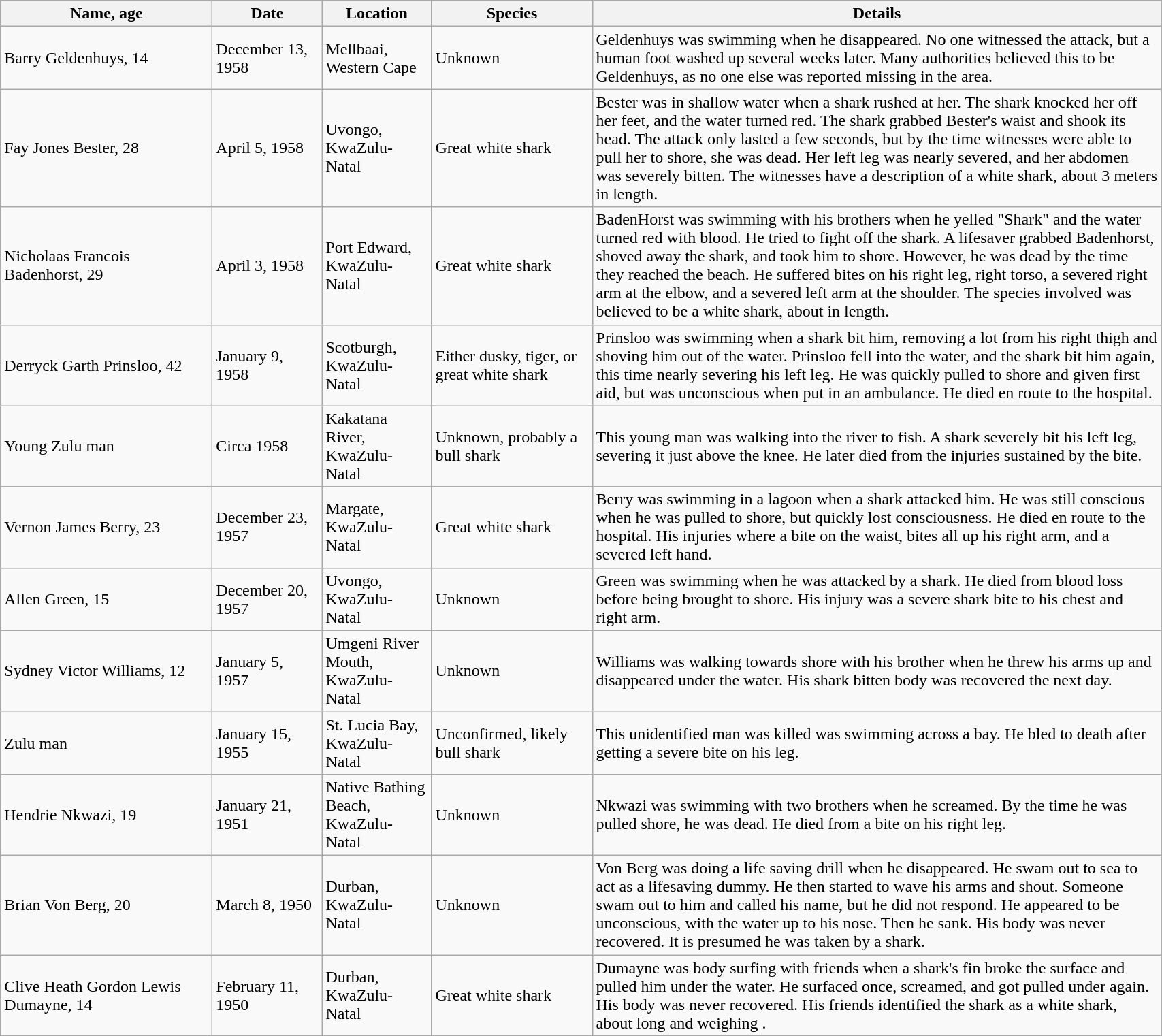<table class="wikitable">
<tr>
<th width="200">Name, age</th>
<th width="100">Date</th>
<th width="100">Location</th>
<th width="150">Species</th>
<th width="550">Details</th>
</tr>
<tr>
<td>Barry Geldenhuys, 14</td>
<td>December 13, 1958</td>
<td>Mellbaai, Western Cape</td>
<td>Unknown</td>
<td>Geldenhuys was swimming when he disappeared. No one witnessed the attack, but a human foot washed up several weeks later. Many authorities believed this to be Geldenhuys, as no one else was reported missing in the area.</td>
</tr>
<tr>
<td>Fay Jones Bester, 28</td>
<td>April 5, 1958</td>
<td>Uvongo, KwaZulu-Natal</td>
<td>Great white shark</td>
<td>Bester was in shallow water when a shark rushed at her. The shark knocked her off her feet, and the water turned red. The shark grabbed Bester's waist and shook its head. The attack only lasted a few seconds, but by the time witnesses were able to pull her to shore, she was dead. Her left leg was nearly severed, and her abdomen was severely bitten. The witnesses have a description of a white shark, about 3 meters in length.</td>
</tr>
<tr>
<td>Nicholaas Francois Badenhorst, 29</td>
<td>April 3, 1958</td>
<td>Port Edward, KwaZulu-Natal</td>
<td>Great white shark</td>
<td>BadenHorst was swimming with his brothers when he yelled "Shark" and the water turned red with blood. He tried to fight off the shark. A lifesaver grabbed Badenhorst, shoved away the shark, and took him to shore. However, he was dead by the time they reached the beach. He suffered bites on his right leg, right torso, a severed right arm at the elbow, and a severed left arm at the shoulder. The species involved was believed to be a white shark, about  in length.</td>
</tr>
<tr>
<td>Derryck Garth Prinsloo, 42</td>
<td>January 9, 1958</td>
<td>Scotburgh, KwaZulu-Natal</td>
<td>Either dusky, tiger, or great white shark</td>
<td>Prinsloo was swimming when a shark bit him, removing a lot from his right thigh and shoving him out of the water. Prinsloo fell into the water, and the shark bit him again, this time nearly severing his left leg. He was quickly pulled to shore and given first aid, but was unconscious when put in an ambulance. He died en route to the hospital.</td>
</tr>
<tr>
<td>Young Zulu man</td>
<td>Circa 1958</td>
<td>Kakatana River, KwaZulu-Natal</td>
<td>Unknown, probably a bull shark</td>
<td>This young man was walking into the river to fish. A shark severely bit his left leg, severing it just above the knee. He later died from the injuries sustained by the bite.</td>
</tr>
<tr>
<td>Vernon James Berry, 23</td>
<td>December 23, 1957</td>
<td>Margate, KwaZulu-Natal</td>
<td>Great white shark</td>
<td>Berry was swimming in a lagoon when a shark attacked him. He was still conscious when he was pulled to shore, but quickly lost consciousness. He died en route to the hospital. His injuries where a bite on the waist, bites all up his right arm, and a severed left hand.</td>
</tr>
<tr>
<td>Allen Green, 15</td>
<td>December 20, 1957</td>
<td>Uvongo, KwaZulu-Natal</td>
<td>Unknown</td>
<td>Green was swimming when he was attacked by a shark. He died from blood loss before being brought to shore. His injury was a severe shark bite to his chest and right arm.</td>
</tr>
<tr>
<td>Sydney Victor Williams, 12</td>
<td>January 5, 1957</td>
<td>Umgeni River Mouth, KwaZulu-Natal</td>
<td>Unknown</td>
<td>Williams was walking towards shore with his brother when he threw his arms up and disappeared under the water. His shark bitten body was recovered the next day.</td>
</tr>
<tr>
<td>Zulu man</td>
<td>January 15, 1955</td>
<td>St. Lucia Bay, KwaZulu-Natal</td>
<td>Unconfirmed, likely bull shark</td>
<td>This unidentified man was killed was swimming across a bay. He bled to death after getting a severe bite on his leg.</td>
</tr>
<tr>
<td>Hendrie Nkwazi, 19</td>
<td>January 21, 1951</td>
<td>Native Bathing Beach, KwaZulu-Natal</td>
<td>Unknown</td>
<td>Nkwazi was swimming with two brothers when he screamed. By the time he was pulled shore, he was dead. He died from a bite on his right leg.</td>
</tr>
<tr>
<td>Brian Von Berg, 20</td>
<td>March 8, 1950</td>
<td>Durban, KwaZulu-Natal</td>
<td>Unknown</td>
<td>Von Berg was doing a life saving drill when he disappeared. He swam out to sea to act as a lifesaving dummy. He then started to wave his arms and shout. Someone swam out to him and called his name, but he did not respond. He appeared to be unconscious, with the water up to his nose. Then he sank. His body was never recovered. It is presumed he was taken by a shark.</td>
</tr>
<tr>
<td>Clive Heath Gordon Lewis Dumayne, 14</td>
<td>February 11, 1950</td>
<td>Durban, KwaZulu-Natal</td>
<td>Great white shark</td>
<td>Dumayne was body surfing with friends when a shark's fin broke the surface and pulled him under the water. He surfaced once, screamed, and got pulled under again. His body was never recovered. His friends identified the shark as a white shark, about  long and weighing .</td>
</tr>
</table>
